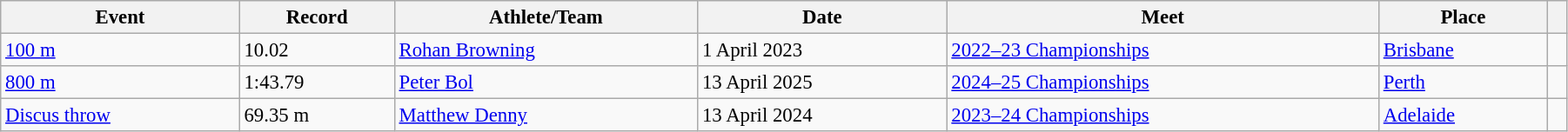<table class="wikitable" style="font-size:95%; width: 95%;">
<tr>
<th>Event</th>
<th>Record</th>
<th>Athlete/Team</th>
<th>Date</th>
<th>Meet</th>
<th>Place</th>
<th></th>
</tr>
<tr>
<td><a href='#'>100 m</a></td>
<td>10.02 </td>
<td><a href='#'>Rohan Browning</a></td>
<td>1 April 2023</td>
<td><a href='#'>2022–23 Championships</a></td>
<td><a href='#'>Brisbane</a></td>
<td></td>
</tr>
<tr>
<td><a href='#'>800 m</a></td>
<td>1:43.79 </td>
<td><a href='#'>Peter Bol</a></td>
<td>13 April 2025</td>
<td><a href='#'>2024–25 Championships</a></td>
<td><a href='#'>Perth</a></td>
<td></td>
</tr>
<tr>
<td><a href='#'>Discus throw</a></td>
<td>69.35 m </td>
<td><a href='#'>Matthew Denny</a></td>
<td>13 April 2024</td>
<td><a href='#'>2023–24 Championships</a></td>
<td><a href='#'>Adelaide</a></td>
<td></td>
</tr>
</table>
